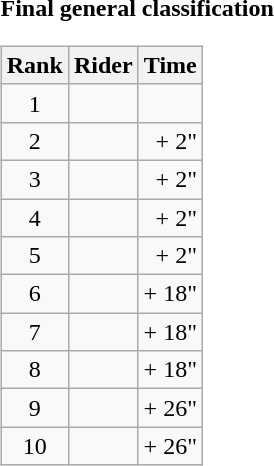<table>
<tr>
<td><strong>Final general classification</strong><br><table class="wikitable">
<tr>
<th scope="col">Rank</th>
<th scope="col">Rider</th>
<th scope="col">Time</th>
</tr>
<tr>
<td style="text-align:center;">1</td>
<td></td>
<td style="text-align:right;"></td>
</tr>
<tr>
<td style="text-align:center;">2</td>
<td></td>
<td style="text-align:right;">+ 2"</td>
</tr>
<tr>
<td style="text-align:center;">3</td>
<td></td>
<td style="text-align:right;">+ 2"</td>
</tr>
<tr>
<td style="text-align:center;">4</td>
<td></td>
<td style="text-align:right;">+ 2"</td>
</tr>
<tr>
<td style="text-align:center;">5</td>
<td></td>
<td style="text-align:right;">+ 2"</td>
</tr>
<tr>
<td style="text-align:center;">6</td>
<td></td>
<td style="text-align:right;">+ 18"</td>
</tr>
<tr>
<td style="text-align:center;">7</td>
<td></td>
<td style="text-align:right;">+ 18"</td>
</tr>
<tr>
<td style="text-align:center;">8</td>
<td></td>
<td style="text-align:right;">+ 18"</td>
</tr>
<tr>
<td style="text-align:center;">9</td>
<td></td>
<td style="text-align:right;">+ 26"</td>
</tr>
<tr>
<td style="text-align:center;">10</td>
<td></td>
<td style="text-align:right;">+ 26"</td>
</tr>
</table>
</td>
</tr>
</table>
